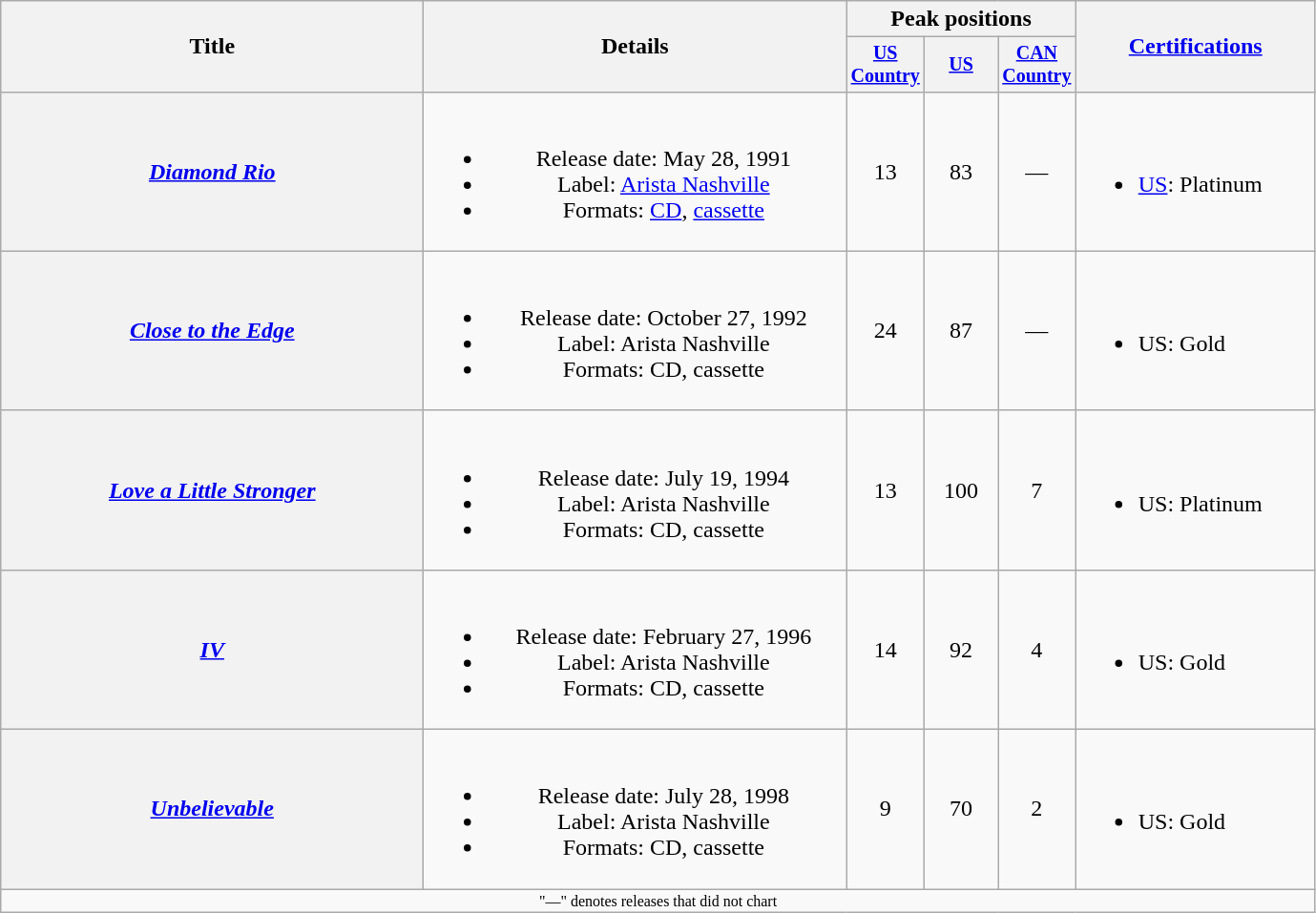<table class="wikitable plainrowheaders" style="text-align:center;">
<tr>
<th rowspan="2" style="width:18em;">Title</th>
<th rowspan="2" style="width:18em;">Details</th>
<th colspan="3">Peak positions</th>
<th rowspan="2" style="width:10em;"><a href='#'>Certifications</a></th>
</tr>
<tr style="font-size:smaller;">
<th width="45"><a href='#'>US Country</a><br></th>
<th width="45"><a href='#'>US</a><br></th>
<th width="45"><a href='#'>CAN Country</a><br></th>
</tr>
<tr>
<th scope="row"><em><a href='#'>Diamond Rio</a></em></th>
<td><br><ul><li>Release date: May 28, 1991</li><li>Label: <a href='#'>Arista Nashville</a></li><li>Formats: <a href='#'>CD</a>, <a href='#'>cassette</a></li></ul></td>
<td>13</td>
<td>83</td>
<td>—</td>
<td align="left"><br><ul><li><a href='#'>US</a>: Platinum</li></ul></td>
</tr>
<tr>
<th scope="row"><em><a href='#'>Close to the Edge</a></em></th>
<td><br><ul><li>Release date: October 27, 1992</li><li>Label: Arista Nashville</li><li>Formats: CD, cassette</li></ul></td>
<td>24</td>
<td>87</td>
<td>—</td>
<td align="left"><br><ul><li>US: Gold</li></ul></td>
</tr>
<tr>
<th scope="row"><em><a href='#'>Love a Little Stronger</a></em></th>
<td><br><ul><li>Release date: July 19, 1994</li><li>Label: Arista Nashville</li><li>Formats: CD, cassette</li></ul></td>
<td>13</td>
<td>100</td>
<td>7</td>
<td align="left"><br><ul><li>US: Platinum</li></ul></td>
</tr>
<tr>
<th scope="row"><em><a href='#'>IV</a></em></th>
<td><br><ul><li>Release date: February 27, 1996</li><li>Label: Arista Nashville</li><li>Formats: CD, cassette</li></ul></td>
<td>14</td>
<td>92</td>
<td>4</td>
<td align="left"><br><ul><li>US: Gold</li></ul></td>
</tr>
<tr>
<th scope="row"><em><a href='#'>Unbelievable</a></em></th>
<td><br><ul><li>Release date: July 28, 1998</li><li>Label: Arista Nashville</li><li>Formats: CD, cassette</li></ul></td>
<td>9</td>
<td>70</td>
<td>2</td>
<td align="left"><br><ul><li>US: Gold</li></ul></td>
</tr>
<tr>
<td colspan="6" style="font-size:8pt">"—" denotes releases that did not chart</td>
</tr>
</table>
